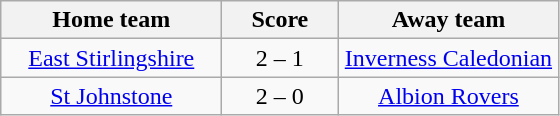<table class="wikitable" style="text-align: center">
<tr>
<th width=140>Home team</th>
<th width=70>Score</th>
<th width=140>Away team</th>
</tr>
<tr>
<td><a href='#'>East Stirlingshire</a></td>
<td>2 – 1</td>
<td><a href='#'>Inverness Caledonian</a></td>
</tr>
<tr>
<td><a href='#'>St Johnstone</a></td>
<td>2 – 0</td>
<td><a href='#'>Albion Rovers</a></td>
</tr>
</table>
